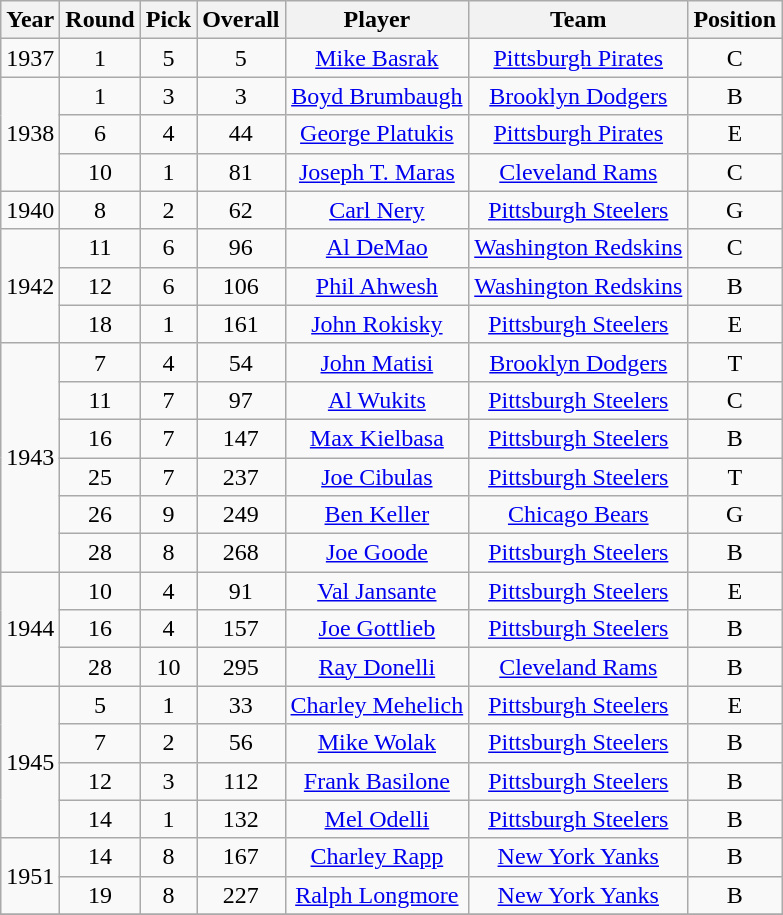<table class="wikitable sortable" style="text-align: center;">
<tr>
<th>Year</th>
<th>Round</th>
<th>Pick</th>
<th>Overall</th>
<th>Player</th>
<th>Team</th>
<th>Position</th>
</tr>
<tr>
<td>1937</td>
<td>1</td>
<td>5</td>
<td>5</td>
<td><a href='#'>Mike Basrak</a></td>
<td><a href='#'>Pittsburgh Pirates</a></td>
<td>C</td>
</tr>
<tr>
<td rowspan="3">1938</td>
<td>1</td>
<td>3</td>
<td>3</td>
<td><a href='#'>Boyd Brumbaugh</a></td>
<td><a href='#'>Brooklyn Dodgers</a></td>
<td>B</td>
</tr>
<tr>
<td>6</td>
<td>4</td>
<td>44</td>
<td><a href='#'>George Platukis</a></td>
<td><a href='#'>Pittsburgh Pirates</a></td>
<td>E</td>
</tr>
<tr>
<td>10</td>
<td>1</td>
<td>81</td>
<td><a href='#'>Joseph T. Maras</a></td>
<td><a href='#'>Cleveland Rams</a></td>
<td>C</td>
</tr>
<tr>
<td>1940</td>
<td>8</td>
<td>2</td>
<td>62</td>
<td><a href='#'>Carl Nery</a></td>
<td><a href='#'>Pittsburgh Steelers</a></td>
<td>G</td>
</tr>
<tr>
<td rowspan="3">1942</td>
<td>11</td>
<td>6</td>
<td>96</td>
<td><a href='#'>Al DeMao</a></td>
<td><a href='#'>Washington Redskins</a></td>
<td>C</td>
</tr>
<tr>
<td>12</td>
<td>6</td>
<td>106</td>
<td><a href='#'>Phil Ahwesh</a></td>
<td><a href='#'>Washington Redskins</a></td>
<td>B</td>
</tr>
<tr>
<td>18</td>
<td>1</td>
<td>161</td>
<td><a href='#'>John Rokisky</a></td>
<td><a href='#'>Pittsburgh Steelers</a></td>
<td>E</td>
</tr>
<tr>
<td rowspan="6">1943</td>
<td>7</td>
<td>4</td>
<td>54</td>
<td><a href='#'>John Matisi</a></td>
<td><a href='#'>Brooklyn Dodgers</a></td>
<td>T</td>
</tr>
<tr>
<td>11</td>
<td>7</td>
<td>97</td>
<td><a href='#'>Al Wukits</a></td>
<td><a href='#'>Pittsburgh Steelers</a></td>
<td>C</td>
</tr>
<tr>
<td>16</td>
<td>7</td>
<td>147</td>
<td><a href='#'>Max Kielbasa</a></td>
<td><a href='#'>Pittsburgh Steelers</a></td>
<td>B</td>
</tr>
<tr>
<td>25</td>
<td>7</td>
<td>237</td>
<td><a href='#'>Joe Cibulas</a></td>
<td><a href='#'>Pittsburgh Steelers</a></td>
<td>T</td>
</tr>
<tr>
<td>26</td>
<td>9</td>
<td>249</td>
<td><a href='#'>Ben Keller</a></td>
<td><a href='#'>Chicago Bears</a></td>
<td>G</td>
</tr>
<tr>
<td>28</td>
<td>8</td>
<td>268</td>
<td><a href='#'>Joe Goode</a></td>
<td><a href='#'>Pittsburgh Steelers</a></td>
<td>B</td>
</tr>
<tr>
<td rowspan="3">1944</td>
<td>10</td>
<td>4</td>
<td>91</td>
<td><a href='#'>Val Jansante</a></td>
<td><a href='#'>Pittsburgh Steelers</a></td>
<td>E</td>
</tr>
<tr>
<td>16</td>
<td>4</td>
<td>157</td>
<td><a href='#'>Joe Gottlieb</a></td>
<td><a href='#'>Pittsburgh Steelers</a></td>
<td>B</td>
</tr>
<tr>
<td>28</td>
<td>10</td>
<td>295</td>
<td><a href='#'>Ray Donelli</a></td>
<td><a href='#'>Cleveland Rams</a></td>
<td>B</td>
</tr>
<tr>
<td rowspan="4">1945</td>
<td>5</td>
<td>1</td>
<td>33</td>
<td><a href='#'>Charley Mehelich</a></td>
<td><a href='#'>Pittsburgh Steelers</a></td>
<td>E</td>
</tr>
<tr>
<td>7</td>
<td>2</td>
<td>56</td>
<td><a href='#'>Mike Wolak</a></td>
<td><a href='#'>Pittsburgh Steelers</a></td>
<td>B</td>
</tr>
<tr>
<td>12</td>
<td>3</td>
<td>112</td>
<td><a href='#'>Frank Basilone</a></td>
<td><a href='#'>Pittsburgh Steelers</a></td>
<td>B</td>
</tr>
<tr>
<td>14</td>
<td>1</td>
<td>132</td>
<td><a href='#'>Mel Odelli</a></td>
<td><a href='#'>Pittsburgh Steelers</a></td>
<td>B</td>
</tr>
<tr>
<td rowspan="2">1951</td>
<td>14</td>
<td>8</td>
<td>167</td>
<td><a href='#'>Charley Rapp</a></td>
<td><a href='#'>New York Yanks</a></td>
<td>B</td>
</tr>
<tr>
<td>19</td>
<td>8</td>
<td>227</td>
<td><a href='#'>Ralph Longmore</a></td>
<td><a href='#'>New York Yanks</a></td>
<td>B</td>
</tr>
<tr>
</tr>
</table>
